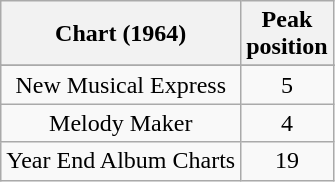<table class="wikitable sortable plainrowheaders" style="text-align:center">
<tr>
<th scope="col">Chart (1964)</th>
<th scope="col">Peak<br> position</th>
</tr>
<tr>
</tr>
<tr>
<td>New Musical Express</td>
<td>5</td>
</tr>
<tr>
<td>Melody Maker</td>
<td>4</td>
</tr>
<tr>
<td>Year End Album Charts</td>
<td>19</td>
</tr>
</table>
